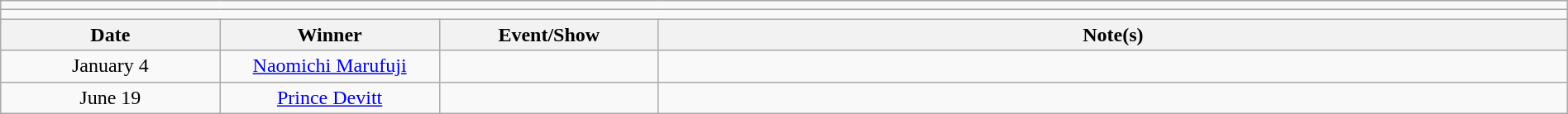<table class="wikitable" style="text-align:center; width:100%;">
<tr>
<td colspan="5"></td>
</tr>
<tr>
<td colspan="5"><strong></strong></td>
</tr>
<tr>
<th width=14%>Date</th>
<th width=14%>Winner</th>
<th width=14%>Event/Show</th>
<th width=58%>Note(s)</th>
</tr>
<tr>
<td>January 4</td>
<td><a href='#'>Naomichi Marufuji</a></td>
<td></td>
<td align=left></td>
</tr>
<tr>
<td>June 19</td>
<td><a href='#'>Prince Devitt</a></td>
<td></td>
<td align=left></td>
</tr>
</table>
